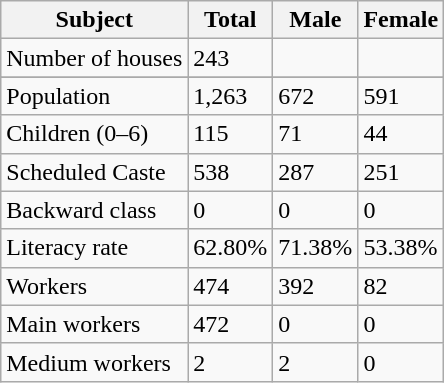<table class="wikitable" style="text-align:left; hight:70%;">
<tr>
<th>Subject</th>
<th>Total</th>
<th>Male</th>
<th>Female</th>
</tr>
<tr -bgcolor="#ffcccc">
<td>Number of houses</td>
<td>243</td>
<td></td>
<td></td>
</tr>
<tr>
</tr>
<tr -bgcolor="#ccffcc">
<td>Population</td>
<td>1,263</td>
<td>672</td>
<td>591</td>
</tr>
<tr -bgcolor="#ffcccc">
<td>Children (0–6)</td>
<td>115</td>
<td>71</td>
<td>44</td>
</tr>
<tr -bgcolor="#ccffcc">
<td>Scheduled Caste</td>
<td>538</td>
<td>287</td>
<td>251</td>
</tr>
<tr -bgcolor="#ffcccc">
<td>Backward class</td>
<td>0</td>
<td>0</td>
<td>0</td>
</tr>
<tr -bgcolor="#ccffcc">
<td>Literacy rate</td>
<td>62.80%</td>
<td>71.38%</td>
<td>53.38%</td>
</tr>
<tr -bgcolor="#ffcccc">
<td>Workers</td>
<td>474</td>
<td>392</td>
<td>82</td>
</tr>
<tr -bgcolor="#ccffcc">
<td>Main workers</td>
<td>472</td>
<td>0</td>
<td>0</td>
</tr>
<tr -bgcolor="#ffcccc">
<td>Medium workers</td>
<td>2</td>
<td>2</td>
<td>0</td>
</tr>
</table>
